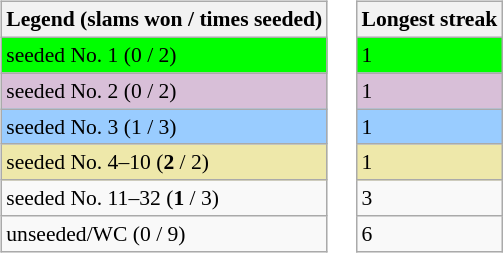<table>
<tr valign=top>
<td><br><table class=wikitable style=font-size:90%>
<tr>
<th>Legend (slams won / times seeded)</th>
</tr>
<tr bgcolor=lime>
<td>seeded No. 1 (0 / 2)</td>
</tr>
<tr bgcolor=thistle>
<td>seeded No. 2 (0 / 2)</td>
</tr>
<tr bgcolor=99ccff>
<td>seeded No. 3 (1 / 3)</td>
</tr>
<tr bgcolor=eee8aa>
<td>seeded No. 4–10 (<strong>2</strong> / 2)</td>
</tr>
<tr>
<td>seeded No. 11–32 (<strong>1</strong> / 3)</td>
</tr>
<tr>
<td>unseeded/WC (0 / 9)</td>
</tr>
</table>
</td>
<td><br><table class=wikitable style=font-size:90%>
<tr>
<th colspan=2>Longest streak</th>
</tr>
<tr style="background:Aqua;">
<td bgcolor=lime>1</td>
</tr>
<tr>
<td bgcolor=thistle>1</td>
</tr>
<tr>
<td bgcolor=99ccff>1</td>
</tr>
<tr>
<td bgcolor=eee8aa>1</td>
</tr>
<tr>
<td>3</td>
</tr>
<tr>
<td>6</td>
</tr>
</table>
</td>
</tr>
</table>
